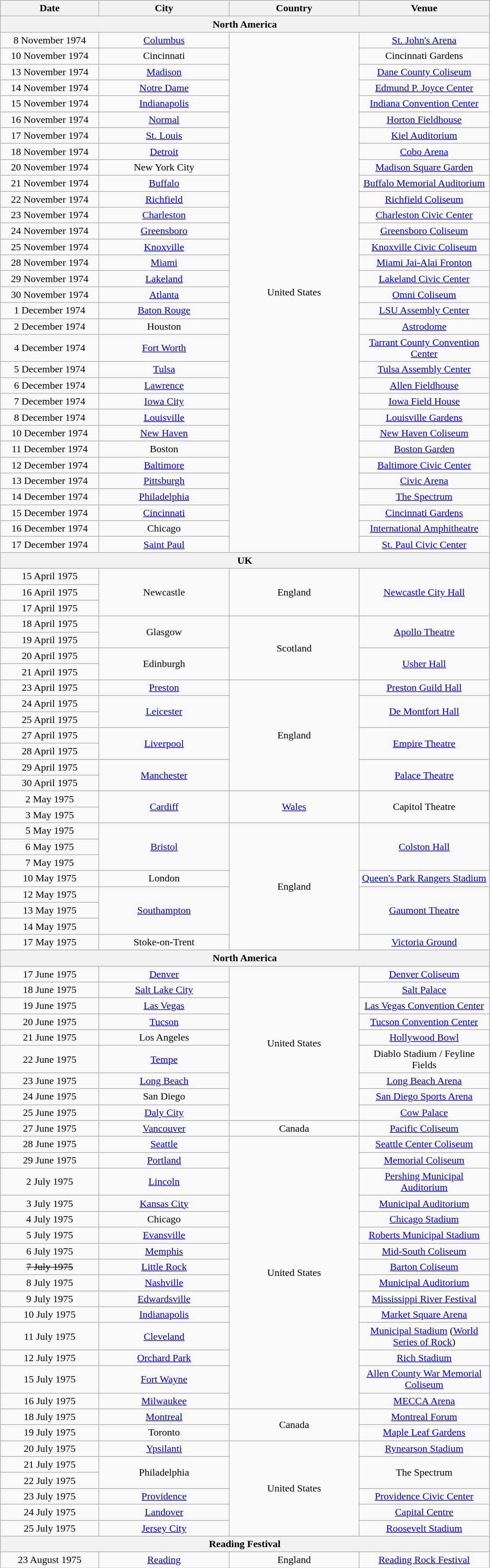<table class="wikitable" style="text-align:center;">
<tr>
<th style="width:150px;">Date</th>
<th style="width:200px;">City</th>
<th style="width:200px;">Country</th>
<th style="width:200px;">Venue</th>
</tr>
<tr>
<th colspan="4">North America</th>
</tr>
<tr>
<td>8 November 1974</td>
<td><a href='#'>Columbus</a></td>
<td rowspan="32">United States</td>
<td><a href='#'>St. John's Arena</a></td>
</tr>
<tr>
<td>10 November 1974</td>
<td>Cincinnati</td>
<td>Cincinnati Gardens</td>
</tr>
<tr>
<td>13 November 1974</td>
<td><a href='#'>Madison</a></td>
<td><a href='#'>Dane County Coliseum</a></td>
</tr>
<tr>
<td>14 November 1974</td>
<td><a href='#'>Notre Dame</a></td>
<td><a href='#'>Edmund P. Joyce Center</a></td>
</tr>
<tr>
<td>15 November 1974</td>
<td><a href='#'>Indianapolis</a></td>
<td><a href='#'>Indiana Convention Center</a></td>
</tr>
<tr>
<td>16 November 1974</td>
<td><a href='#'>Normal</a></td>
<td><a href='#'>Horton Fieldhouse</a></td>
</tr>
<tr>
<td>17 November 1974</td>
<td><a href='#'>St. Louis</a></td>
<td><a href='#'>Kiel Auditorium</a></td>
</tr>
<tr>
<td>18 November 1974</td>
<td><a href='#'>Detroit</a></td>
<td><a href='#'>Cobo Arena</a></td>
</tr>
<tr>
<td>20 November 1974</td>
<td>New York City</td>
<td><a href='#'>Madison Square Garden</a></td>
</tr>
<tr>
<td>21 November 1974</td>
<td><a href='#'>Buffalo</a></td>
<td><a href='#'>Buffalo Memorial Auditorium</a></td>
</tr>
<tr>
<td>22 November 1974</td>
<td><a href='#'>Richfield</a></td>
<td><a href='#'>Richfield Coliseum</a></td>
</tr>
<tr>
<td>23 November 1974</td>
<td><a href='#'>Charleston</a></td>
<td><a href='#'>Charleston Civic Center</a></td>
</tr>
<tr>
<td>24 November 1974</td>
<td><a href='#'>Greensboro</a></td>
<td><a href='#'>Greensboro Coliseum</a></td>
</tr>
<tr>
<td>25 November 1974</td>
<td><a href='#'>Knoxville</a></td>
<td><a href='#'>Knoxville Civic Coliseum</a></td>
</tr>
<tr>
<td>28 November 1974</td>
<td><a href='#'>Miami</a></td>
<td><a href='#'>Miami Jai-Alai Fronton</a></td>
</tr>
<tr>
<td>29 November 1974</td>
<td><a href='#'>Lakeland</a></td>
<td><a href='#'>Lakeland Civic Center</a></td>
</tr>
<tr>
<td>30 November 1974</td>
<td><a href='#'>Atlanta</a></td>
<td><a href='#'>Omni Coliseum</a></td>
</tr>
<tr>
<td>1 December 1974</td>
<td><a href='#'>Baton Rouge</a></td>
<td><a href='#'>LSU Assembly Center</a></td>
</tr>
<tr>
<td>2 December 1974</td>
<td>Houston</td>
<td><a href='#'>Astrodome</a></td>
</tr>
<tr>
<td>4 December 1974</td>
<td><a href='#'>Fort Worth</a></td>
<td><a href='#'>Tarrant County Convention Center</a></td>
</tr>
<tr>
<td>5 December 1974</td>
<td><a href='#'>Tulsa</a></td>
<td><a href='#'>Tulsa Assembly Center</a></td>
</tr>
<tr>
<td>6 December 1974</td>
<td><a href='#'>Lawrence</a></td>
<td><a href='#'>Allen Fieldhouse</a></td>
</tr>
<tr>
<td>7 December 1974</td>
<td><a href='#'>Iowa City</a></td>
<td><a href='#'>Iowa Field House</a></td>
</tr>
<tr>
<td>8 December 1974</td>
<td><a href='#'>Louisville</a></td>
<td><a href='#'>Louisville Gardens</a></td>
</tr>
<tr>
<td>10 December 1974</td>
<td><a href='#'>New Haven</a></td>
<td><a href='#'>New Haven Coliseum</a></td>
</tr>
<tr>
<td>11 December 1974</td>
<td>Boston</td>
<td><a href='#'>Boston Garden</a></td>
</tr>
<tr>
<td>12 December 1974</td>
<td><a href='#'>Baltimore</a></td>
<td><a href='#'>Baltimore Civic Center</a></td>
</tr>
<tr>
<td>13 December 1974</td>
<td><a href='#'>Pittsburgh</a></td>
<td><a href='#'>Civic Arena</a></td>
</tr>
<tr>
<td>14 December 1974</td>
<td><a href='#'>Philadelphia</a></td>
<td><a href='#'>The Spectrum</a></td>
</tr>
<tr>
<td>15 December 1974</td>
<td><a href='#'>Cincinnati</a></td>
<td><a href='#'>Cincinnati Gardens</a></td>
</tr>
<tr>
<td>16 December 1974</td>
<td>Chicago</td>
<td><a href='#'>International Amphitheatre</a></td>
</tr>
<tr>
<td>17 December 1974</td>
<td><a href='#'>Saint Paul</a></td>
<td><a href='#'>St. Paul Civic Center</a></td>
</tr>
<tr>
<th colspan="4">UK</th>
</tr>
<tr>
<td>15 April 1975</td>
<td rowspan="3">Newcastle</td>
<td rowspan="3">England</td>
<td rowspan="3"><a href='#'>Newcastle City Hall</a></td>
</tr>
<tr>
<td>16 April 1975</td>
</tr>
<tr>
<td>17 April 1975</td>
</tr>
<tr>
<td>18 April 1975</td>
<td rowspan="2">Glasgow</td>
<td rowspan="4">Scotland</td>
<td rowspan="2"><a href='#'>Apollo Theatre</a></td>
</tr>
<tr>
<td>19 April 1975</td>
</tr>
<tr>
<td>20 April 1975</td>
<td rowspan="2">Edinburgh</td>
<td rowspan="2"><a href='#'>Usher Hall</a></td>
</tr>
<tr>
<td>21 April 1975</td>
</tr>
<tr>
<td>23 April 1975</td>
<td><a href='#'>Preston</a></td>
<td rowspan="7">England</td>
<td><a href='#'>Preston Guild Hall</a></td>
</tr>
<tr>
<td>24 April 1975</td>
<td rowspan="2"><a href='#'>Leicester</a></td>
<td rowspan="2"><a href='#'>De Montfort Hall</a></td>
</tr>
<tr>
<td>25 April 1975</td>
</tr>
<tr>
<td>27 April 1975</td>
<td rowspan="2"><a href='#'>Liverpool</a></td>
<td rowspan="2"><a href='#'>Empire Theatre</a></td>
</tr>
<tr>
<td>28 April 1975</td>
</tr>
<tr>
<td>29 April 1975</td>
<td rowspan="2"><a href='#'>Manchester</a></td>
<td rowspan="2"><a href='#'>Palace Theatre</a></td>
</tr>
<tr>
<td>30 April 1975</td>
</tr>
<tr>
<td>2 May 1975</td>
<td rowspan="2"><a href='#'>Cardiff</a></td>
<td rowspan="2"><a href='#'>Wales</a></td>
<td rowspan="2">Capitol Theatre</td>
</tr>
<tr>
<td>3 May 1975</td>
</tr>
<tr>
<td>5 May 1975</td>
<td rowspan="3"><a href='#'>Bristol</a></td>
<td rowspan="8">England</td>
<td rowspan="3"><a href='#'>Colston Hall</a></td>
</tr>
<tr>
<td>6 May 1975</td>
</tr>
<tr>
<td>7 May 1975</td>
</tr>
<tr>
<td>10 May 1975</td>
<td>London</td>
<td><a href='#'>Queen's Park Rangers Stadium</a></td>
</tr>
<tr>
<td>12 May 1975</td>
<td rowspan="3"><a href='#'>Southampton</a></td>
<td rowspan="3"><a href='#'>Gaumont Theatre</a></td>
</tr>
<tr>
<td>13 May 1975</td>
</tr>
<tr>
<td>14 May 1975</td>
</tr>
<tr>
<td>17 May 1975</td>
<td>Stoke-on-Trent</td>
<td><a href='#'>Victoria Ground</a></td>
</tr>
<tr>
<th colspan="4">North America</th>
</tr>
<tr>
<td>17 June 1975</td>
<td><a href='#'>Denver</a></td>
<td rowspan="9">United States</td>
<td><a href='#'>Denver Coliseum</a></td>
</tr>
<tr>
<td>18 June 1975</td>
<td><a href='#'>Salt Lake City</a></td>
<td><a href='#'>Salt Palace</a></td>
</tr>
<tr>
<td>19 June 1975</td>
<td><a href='#'>Las Vegas</a></td>
<td><a href='#'>Las Vegas Convention Center</a></td>
</tr>
<tr>
<td>20 June 1975</td>
<td><a href='#'>Tucson</a></td>
<td><a href='#'>Tucson Convention Center</a></td>
</tr>
<tr>
<td>21 June 1975</td>
<td>Los Angeles</td>
<td><a href='#'>Hollywood Bowl</a></td>
</tr>
<tr>
<td>22 June 1975</td>
<td><a href='#'>Tempe</a></td>
<td>Diablo Stadium / Feyline Fields</td>
</tr>
<tr>
<td>23 June 1975</td>
<td><a href='#'>Long Beach</a></td>
<td><a href='#'>Long Beach Arena</a></td>
</tr>
<tr>
<td>24 June 1975</td>
<td>San Diego</td>
<td><a href='#'>San Diego Sports Arena</a></td>
</tr>
<tr>
<td>25 June 1975</td>
<td><a href='#'>Daly City</a></td>
<td><a href='#'>Cow Palace</a></td>
</tr>
<tr>
<td>27 June 1975</td>
<td><a href='#'>Vancouver</a></td>
<td>Canada</td>
<td><a href='#'>Pacific Coliseum</a></td>
</tr>
<tr>
<td>28 June 1975</td>
<td><a href='#'>Seattle</a></td>
<td rowspan="15">United States</td>
<td><a href='#'>Seattle Center Coliseum</a></td>
</tr>
<tr>
<td>29 June 1975</td>
<td><a href='#'>Portland</a></td>
<td><a href='#'>Memorial Coliseum</a></td>
</tr>
<tr>
<td>2 July 1975</td>
<td><a href='#'>Lincoln</a></td>
<td><a href='#'>Pershing Municipal Auditorium</a></td>
</tr>
<tr>
<td>3 July 1975</td>
<td><a href='#'>Kansas City</a></td>
<td><a href='#'>Municipal Auditorium</a></td>
</tr>
<tr>
<td>4 July 1975</td>
<td>Chicago</td>
<td><a href='#'>Chicago Stadium</a></td>
</tr>
<tr>
<td>5 July 1975</td>
<td><a href='#'>Evansville</a></td>
<td><a href='#'>Roberts Municipal Stadium</a></td>
</tr>
<tr>
<td>6 July 1975</td>
<td><a href='#'>Memphis</a></td>
<td><a href='#'>Mid-South Coliseum</a></td>
</tr>
<tr>
<td><s>7 July 1975</s></td>
<td><a href='#'>Little Rock</a></td>
<td><a href='#'>Barton Coliseum</a></td>
</tr>
<tr>
<td>8 July 1975</td>
<td><a href='#'>Nashville</a></td>
<td><a href='#'>Municipal Auditorium</a></td>
</tr>
<tr>
<td>9 July 1975</td>
<td><a href='#'>Edwardsville</a></td>
<td><a href='#'>Mississippi River Festival</a></td>
</tr>
<tr>
<td>10 July 1975</td>
<td><a href='#'>Indianapolis</a></td>
<td><a href='#'>Market Square Arena</a></td>
</tr>
<tr>
<td>11 July 1975</td>
<td><a href='#'>Cleveland</a></td>
<td><a href='#'>Municipal Stadium</a> (<a href='#'>World Series of Rock</a>)</td>
</tr>
<tr>
<td>12 July 1975</td>
<td><a href='#'>Orchard Park</a></td>
<td><a href='#'>Rich Stadium</a></td>
</tr>
<tr>
<td>15 July 1975</td>
<td><a href='#'>Fort Wayne</a></td>
<td><a href='#'>Allen County War Memorial Coliseum</a></td>
</tr>
<tr>
<td>16 July 1975</td>
<td><a href='#'>Milwaukee</a></td>
<td><a href='#'>MECCA Arena</a></td>
</tr>
<tr>
<td>18 July 1975</td>
<td><a href='#'>Montreal</a></td>
<td rowspan="2">Canada</td>
<td><a href='#'>Montreal Forum</a></td>
</tr>
<tr>
<td>19 July 1975</td>
<td>Toronto</td>
<td><a href='#'>Maple Leaf Gardens</a></td>
</tr>
<tr>
<td>20 July 1975</td>
<td><a href='#'>Ypsilanti</a></td>
<td rowspan="6">United States</td>
<td><a href='#'>Rynearson Stadium</a></td>
</tr>
<tr>
<td>21 July 1975</td>
<td rowspan="2">Philadelphia</td>
<td rowspan="2">The Spectrum</td>
</tr>
<tr>
<td>22 July 1975</td>
</tr>
<tr>
<td>23 July 1975</td>
<td><a href='#'>Providence</a></td>
<td><a href='#'>Providence Civic Center</a></td>
</tr>
<tr>
<td>24 July 1975</td>
<td><a href='#'>Landover</a></td>
<td><a href='#'>Capital Centre</a></td>
</tr>
<tr>
<td>25 July 1975</td>
<td><a href='#'>Jersey City</a></td>
<td><a href='#'>Roosevelt Stadium</a></td>
</tr>
<tr>
<th colspan="4">Reading Festival</th>
</tr>
<tr>
<td>23 August 1975</td>
<td><a href='#'>Reading</a></td>
<td>England</td>
<td><a href='#'>Reading Rock Festival</a></td>
</tr>
</table>
